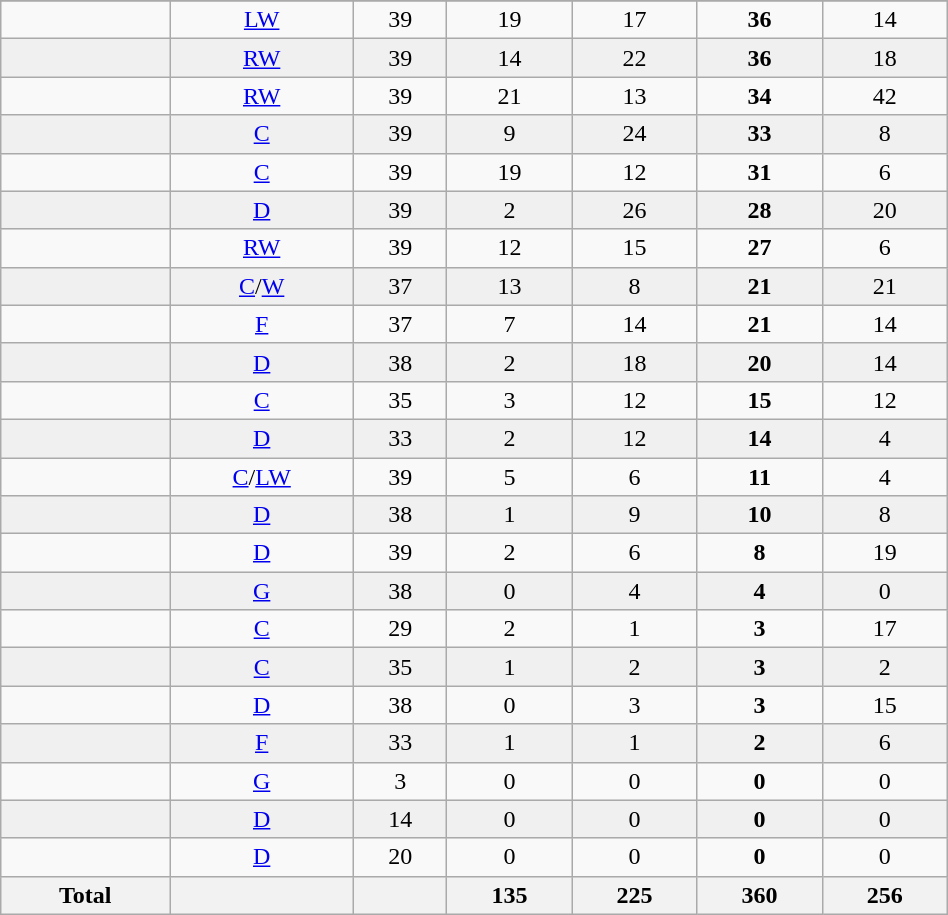<table class="wikitable sortable" width ="50%">
<tr align="center">
</tr>
<tr align="center" bgcolor="">
<td></td>
<td><a href='#'>LW</a></td>
<td>39</td>
<td>19</td>
<td>17</td>
<td><strong>36</strong></td>
<td>14</td>
</tr>
<tr align="center" bgcolor="f0f0f0">
<td></td>
<td><a href='#'>RW</a></td>
<td>39</td>
<td>14</td>
<td>22</td>
<td><strong>36</strong></td>
<td>18</td>
</tr>
<tr align="center" bgcolor="">
<td></td>
<td><a href='#'>RW</a></td>
<td>39</td>
<td>21</td>
<td>13</td>
<td><strong>34</strong></td>
<td>42</td>
</tr>
<tr align="center" bgcolor="f0f0f0">
<td></td>
<td><a href='#'>C</a></td>
<td>39</td>
<td>9</td>
<td>24</td>
<td><strong>33</strong></td>
<td>8</td>
</tr>
<tr align="center" bgcolor="">
<td></td>
<td><a href='#'>C</a></td>
<td>39</td>
<td>19</td>
<td>12</td>
<td><strong>31</strong></td>
<td>6</td>
</tr>
<tr align="center" bgcolor="f0f0f0">
<td></td>
<td><a href='#'>D</a></td>
<td>39</td>
<td>2</td>
<td>26</td>
<td><strong>28</strong></td>
<td>20</td>
</tr>
<tr align="center" bgcolor="">
<td></td>
<td><a href='#'>RW</a></td>
<td>39</td>
<td>12</td>
<td>15</td>
<td><strong>27</strong></td>
<td>6</td>
</tr>
<tr align="center" bgcolor="f0f0f0">
<td></td>
<td><a href='#'>C</a>/<a href='#'>W</a></td>
<td>37</td>
<td>13</td>
<td>8</td>
<td><strong>21</strong></td>
<td>21</td>
</tr>
<tr align="center" bgcolor="">
<td></td>
<td><a href='#'>F</a></td>
<td>37</td>
<td>7</td>
<td>14</td>
<td><strong>21</strong></td>
<td>14</td>
</tr>
<tr align="center" bgcolor="f0f0f0">
<td></td>
<td><a href='#'>D</a></td>
<td>38</td>
<td>2</td>
<td>18</td>
<td><strong>20</strong></td>
<td>14</td>
</tr>
<tr align="center" bgcolor="">
<td></td>
<td><a href='#'>C</a></td>
<td>35</td>
<td>3</td>
<td>12</td>
<td><strong>15</strong></td>
<td>12</td>
</tr>
<tr align="center" bgcolor="f0f0f0">
<td></td>
<td><a href='#'>D</a></td>
<td>33</td>
<td>2</td>
<td>12</td>
<td><strong>14</strong></td>
<td>4</td>
</tr>
<tr align="center" bgcolor="">
<td></td>
<td><a href='#'>C</a>/<a href='#'>LW</a></td>
<td>39</td>
<td>5</td>
<td>6</td>
<td><strong>11</strong></td>
<td>4</td>
</tr>
<tr align="center" bgcolor="f0f0f0">
<td></td>
<td><a href='#'>D</a></td>
<td>38</td>
<td>1</td>
<td>9</td>
<td><strong>10</strong></td>
<td>8</td>
</tr>
<tr align="center" bgcolor="">
<td></td>
<td><a href='#'>D</a></td>
<td>39</td>
<td>2</td>
<td>6</td>
<td><strong>8</strong></td>
<td>19</td>
</tr>
<tr align="center" bgcolor="f0f0f0">
<td></td>
<td><a href='#'>G</a></td>
<td>38</td>
<td>0</td>
<td>4</td>
<td><strong>4</strong></td>
<td>0</td>
</tr>
<tr align="center" bgcolor="">
<td></td>
<td><a href='#'>C</a></td>
<td>29</td>
<td>2</td>
<td>1</td>
<td><strong>3</strong></td>
<td>17</td>
</tr>
<tr align="center" bgcolor="f0f0f0">
<td></td>
<td><a href='#'>C</a></td>
<td>35</td>
<td>1</td>
<td>2</td>
<td><strong>3</strong></td>
<td>2</td>
</tr>
<tr align="center" bgcolor="">
<td></td>
<td><a href='#'>D</a></td>
<td>38</td>
<td>0</td>
<td>3</td>
<td><strong>3</strong></td>
<td>15</td>
</tr>
<tr align="center" bgcolor="f0f0f0">
<td></td>
<td><a href='#'>F</a></td>
<td>33</td>
<td>1</td>
<td>1</td>
<td><strong>2</strong></td>
<td>6</td>
</tr>
<tr align="center" bgcolor="">
<td></td>
<td><a href='#'>G</a></td>
<td>3</td>
<td>0</td>
<td>0</td>
<td><strong>0</strong></td>
<td>0</td>
</tr>
<tr align="center" bgcolor="f0f0f0">
<td></td>
<td><a href='#'>D</a></td>
<td>14</td>
<td>0</td>
<td>0</td>
<td><strong>0</strong></td>
<td>0</td>
</tr>
<tr align="center" bgcolor="">
<td></td>
<td><a href='#'>D</a></td>
<td>20</td>
<td>0</td>
<td>0</td>
<td><strong>0</strong></td>
<td>0</td>
</tr>
<tr>
<th>Total</th>
<th></th>
<th></th>
<th>135</th>
<th>225</th>
<th>360</th>
<th>256</th>
</tr>
</table>
